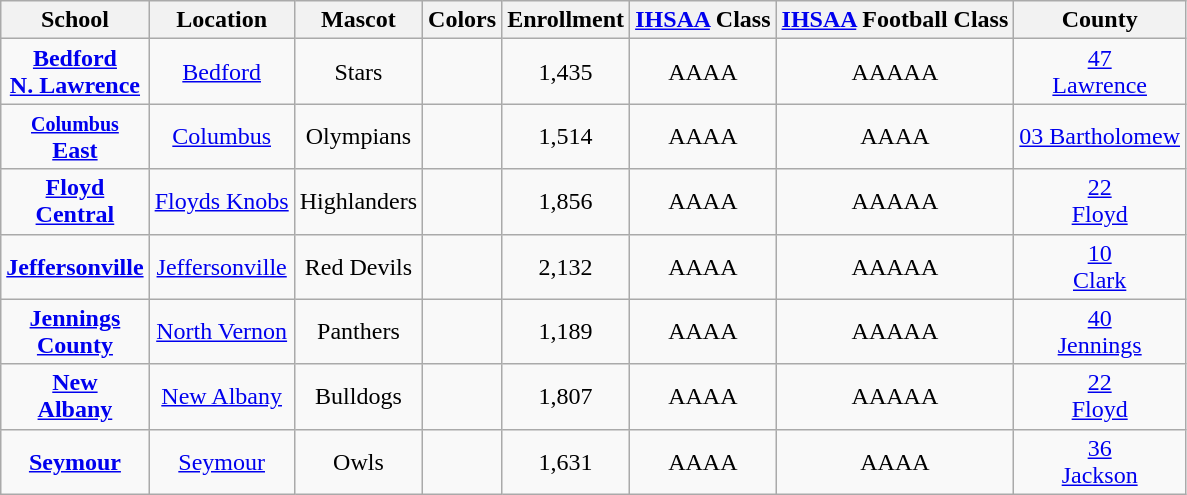<table class="wikitable" style="text-align:center;">
<tr>
<th>School</th>
<th>Location</th>
<th>Mascot</th>
<th>Colors</th>
<th>Enrollment</th>
<th><a href='#'>IHSAA</a> Class</th>
<th><a href='#'>IHSAA</a> Football Class</th>
<th>County</th>
</tr>
<tr>
<td><strong><a href='#'>Bedford <br> N. Lawrence</a></strong></td>
<td><a href='#'>Bedford</a></td>
<td>Stars</td>
<td>  </td>
<td>1,435</td>
<td>AAAA</td>
<td>AAAAA</td>
<td><a href='#'>47<br>Lawrence</a></td>
</tr>
<tr>
<td><strong><a href='#'><small>Columbus</small> <br> East</a></strong></td>
<td><a href='#'>Columbus</a></td>
<td>Olympians</td>
<td>  </td>
<td>1,514</td>
<td>AAAA</td>
<td>AAAA</td>
<td><a href='#'>03 Bartholomew</a></td>
</tr>
<tr>
<td><strong><a href='#'>Floyd <br> Central</a></strong></td>
<td><a href='#'>Floyds Knobs</a></td>
<td>Highlanders</td>
<td>  </td>
<td>1,856</td>
<td>AAAA</td>
<td>AAAAA</td>
<td><a href='#'>22 <br> Floyd</a></td>
</tr>
<tr>
<td><strong><a href='#'>Jeffersonville</a></strong></td>
<td><a href='#'>Jeffersonville</a></td>
<td>Red Devils</td>
<td> </td>
<td>2,132</td>
<td>AAAA</td>
<td>AAAAA</td>
<td><a href='#'>10<br>Clark</a></td>
</tr>
<tr>
<td><strong><a href='#'>Jennings <br> County</a></strong></td>
<td><a href='#'>North Vernon</a></td>
<td>Panthers</td>
<td>  </td>
<td>1,189</td>
<td>AAAA</td>
<td>AAAAA</td>
<td><a href='#'>40 <br> Jennings</a></td>
</tr>
<tr>
<td><strong><a href='#'>New<br>Albany</a></strong></td>
<td><a href='#'>New Albany</a></td>
<td>Bulldogs</td>
<td>  </td>
<td>1,807</td>
<td>AAAA</td>
<td>AAAAA</td>
<td><a href='#'>22<br>Floyd</a></td>
</tr>
<tr>
<td><strong><a href='#'>Seymour</a></strong></td>
<td><a href='#'>Seymour</a></td>
<td>Owls</td>
<td> </td>
<td>1,631</td>
<td>AAAA</td>
<td>AAAA</td>
<td><a href='#'>36 <br> Jackson</a></td>
</tr>
</table>
